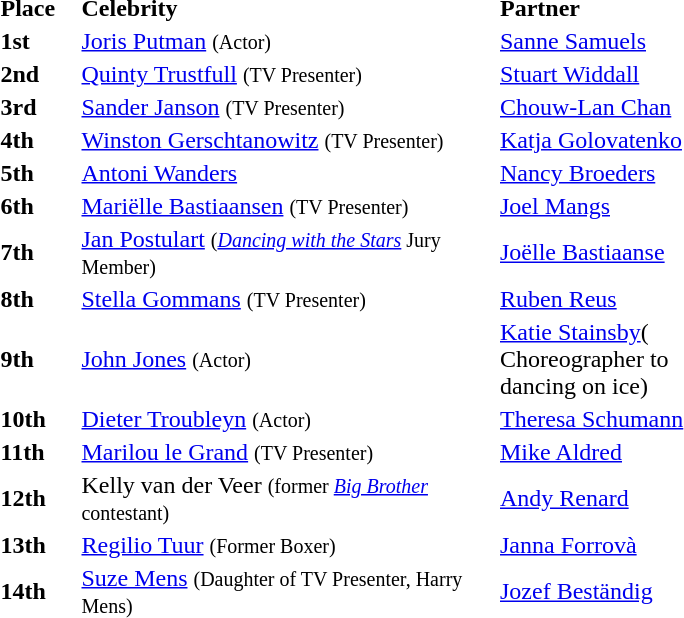<table class=wikitable">
<tr>
<td style="width:50px;"><strong>Place</strong></td>
<td style="width:275px;"><strong>Celebrity</strong></td>
<td style="width:150px;"><strong>Partner</strong></td>
</tr>
<tr>
<td><strong>1st</strong></td>
<td><a href='#'>Joris Putman</a> <small>(Actor)</small></td>
<td><a href='#'>Sanne Samuels</a></td>
</tr>
<tr>
<td><strong>2nd</strong></td>
<td><a href='#'>Quinty Trustfull</a> <small>(TV Presenter)</small></td>
<td><a href='#'>Stuart Widdall</a></td>
</tr>
<tr>
<td><strong>3rd</strong></td>
<td><a href='#'>Sander Janson</a> <small>(TV Presenter)</small></td>
<td><a href='#'>Chouw-Lan Chan</a></td>
</tr>
<tr>
<td><strong>4th</strong></td>
<td><a href='#'>Winston Gerschtanowitz</a> <small>(TV Presenter)</small></td>
<td><a href='#'>Katja Golovatenko</a></td>
</tr>
<tr>
<td><strong>5th</strong></td>
<td><a href='#'>Antoni Wanders</a></td>
<td><a href='#'>Nancy Broeders</a></td>
</tr>
<tr>
<td><strong>6th</strong></td>
<td><a href='#'>Mariëlle Bastiaansen</a> <small>(TV Presenter)</small></td>
<td><a href='#'>Joel Mangs</a></td>
</tr>
<tr>
<td><strong>7th</strong></td>
<td><a href='#'>Jan Postulart</a> <small>(<em><a href='#'>Dancing with the Stars</a></em> Jury Member)</small></td>
<td><a href='#'>Joëlle Bastiaanse</a></td>
</tr>
<tr>
<td><strong>8th</strong></td>
<td><a href='#'>Stella Gommans</a> <small>(TV Presenter)</small></td>
<td><a href='#'>Ruben Reus</a></td>
</tr>
<tr>
<td><strong>9th</strong></td>
<td><a href='#'>John Jones</a> <small>(Actor)</small></td>
<td><a href='#'>Katie Stainsby</a>( Choreographer to dancing on ice)</td>
</tr>
<tr>
<td><strong>10th</strong></td>
<td><a href='#'>Dieter Troubleyn</a> <small>(Actor)</small></td>
<td><a href='#'>Theresa Schumann</a></td>
</tr>
<tr>
<td><strong>11th</strong></td>
<td><a href='#'>Marilou le Grand</a> <small>(TV Presenter)</small></td>
<td><a href='#'>Mike Aldred</a></td>
</tr>
<tr>
<td><strong>12th</strong></td>
<td>Kelly van der Veer <small>(former <em><a href='#'>Big Brother</a></em> contestant)</small></td>
<td><a href='#'>Andy Renard</a></td>
</tr>
<tr>
<td><strong>13th</strong></td>
<td><a href='#'>Regilio Tuur</a> <small>(Former Boxer)</small></td>
<td><a href='#'>Janna Forrovà</a></td>
</tr>
<tr>
<td><strong>14th</strong></td>
<td><a href='#'>Suze Mens</a> <small>(Daughter of TV Presenter, Harry Mens)</small></td>
<td><a href='#'>Jozef Beständig</a></td>
</tr>
</table>
